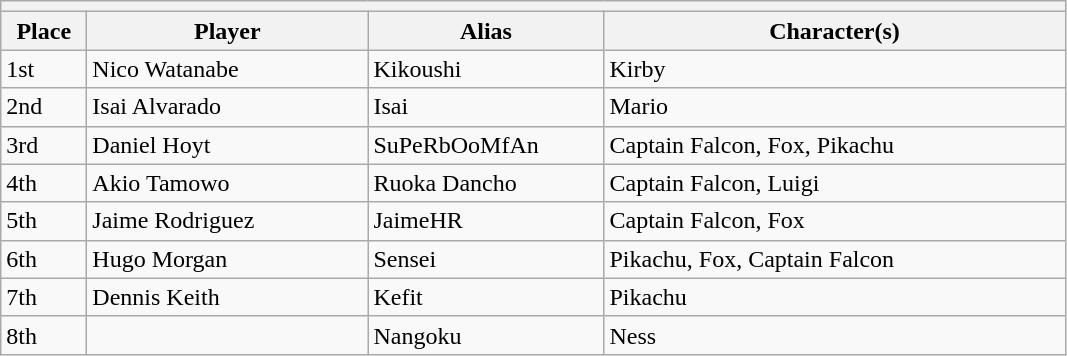<table class="wikitable">
<tr>
<th colspan=4></th>
</tr>
<tr>
<th style="width:50px;">Place</th>
<th style="width:180px;">Player</th>
<th style="width:150px;">Alias</th>
<th style="width:300px;">Character(s)</th>
</tr>
<tr>
<td>1st</td>
<td> Nico Watanabe</td>
<td>Kikoushi</td>
<td>Kirby</td>
</tr>
<tr>
<td>2nd</td>
<td> Isai Alvarado</td>
<td>Isai</td>
<td>Mario</td>
</tr>
<tr>
<td>3rd</td>
<td> Daniel Hoyt</td>
<td>SuPeRbOoMfAn</td>
<td>Captain Falcon, Fox, Pikachu</td>
</tr>
<tr>
<td>4th</td>
<td> Akio Tamowo</td>
<td>Ruoka Dancho</td>
<td>Captain Falcon, Luigi</td>
</tr>
<tr>
<td>5th</td>
<td> Jaime Rodriguez</td>
<td>JaimeHR</td>
<td>Captain Falcon, Fox</td>
</tr>
<tr>
<td>6th</td>
<td> Hugo Morgan</td>
<td>Sensei</td>
<td>Pikachu, Fox, Captain Falcon</td>
</tr>
<tr>
<td>7th</td>
<td> Dennis Keith</td>
<td>Kefit</td>
<td>Pikachu</td>
</tr>
<tr>
<td>8th</td>
<td></td>
<td>Nangoku</td>
<td>Ness</td>
</tr>
</table>
